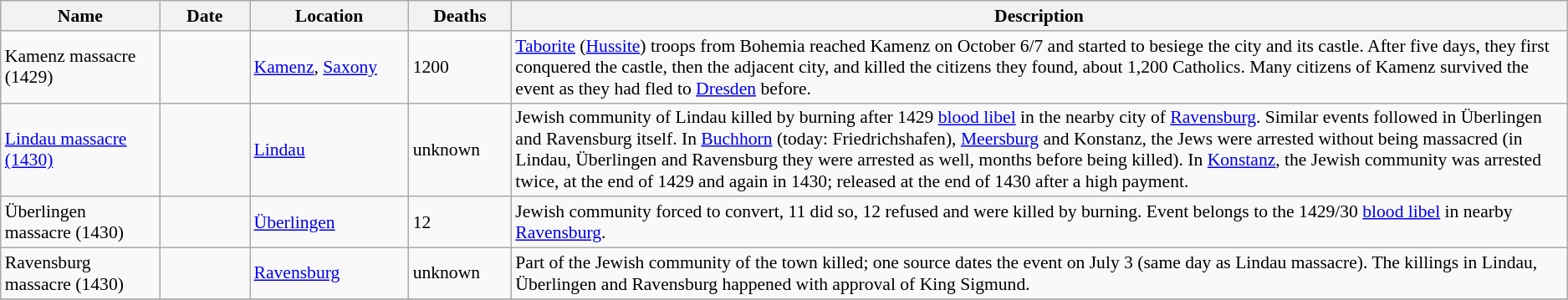<table class="sortable wikitable" style="font-size:90%;">
<tr>
<th style="width:120px;">Name</th>
<th style="width:65px;">Date</th>
<th style="width:120px;">Location</th>
<th style="width:75px;">Deaths</th>
<th class="unsortable">Description</th>
</tr>
<tr>
<td>Kamenz massacre (1429)</td>
<td></td>
<td><a href='#'>Kamenz</a>, <a href='#'>Saxony</a></td>
<td>1200</td>
<td><a href='#'>Taborite</a> (<a href='#'>Hussite</a>) troops from Bohemia reached Kamenz on October 6/7 and started to besiege the city and its castle. After five days, they first conquered the castle, then the adjacent city, and killed the citizens they found, about 1,200 Catholics. Many citizens of Kamenz survived the event as they had fled to <a href='#'>Dresden</a> before.</td>
</tr>
<tr>
<td><a href='#'>Lindau massacre (1430)</a></td>
<td></td>
<td><a href='#'>Lindau</a></td>
<td>unknown</td>
<td>Jewish community of Lindau killed by burning after 1429 <a href='#'>blood libel</a> in the nearby city of <a href='#'>Ravensburg</a>. Similar events followed in Überlingen and Ravensburg itself. In <a href='#'>Buchhorn</a> (today: Friedrichshafen), <a href='#'>Meersburg</a> and Konstanz, the Jews were arrested without being massacred (in Lindau, Überlingen and Ravensburg they were arrested as well, months before being killed). In <a href='#'>Konstanz</a>, the Jewish community was arrested twice, at the end of 1429 and again in 1430; released at the end of 1430 after a high payment.</td>
</tr>
<tr>
<td>Überlingen massacre (1430)</td>
<td></td>
<td><a href='#'>Überlingen</a></td>
<td>12</td>
<td>Jewish community forced to convert, 11 did so, 12 refused and were killed by burning. Event belongs to the 1429/30 <a href='#'>blood libel</a> in nearby <a href='#'>Ravensburg</a>.</td>
</tr>
<tr>
<td>Ravensburg massacre (1430)</td>
<td></td>
<td><a href='#'>Ravensburg</a></td>
<td>unknown</td>
<td>Part of the Jewish community of the town killed; one source dates the event on July 3 (same day as Lindau massacre). The killings in Lindau, Überlingen and Ravensburg happened with approval of King Sigmund.</td>
</tr>
<tr>
</tr>
</table>
